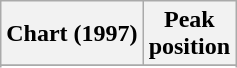<table class="wikitable sortable plainrowheaders" style="text-align:center">
<tr>
<th scope="col">Chart (1997)</th>
<th scope="col">Peak<br>position</th>
</tr>
<tr>
</tr>
<tr>
</tr>
<tr>
</tr>
<tr>
</tr>
</table>
